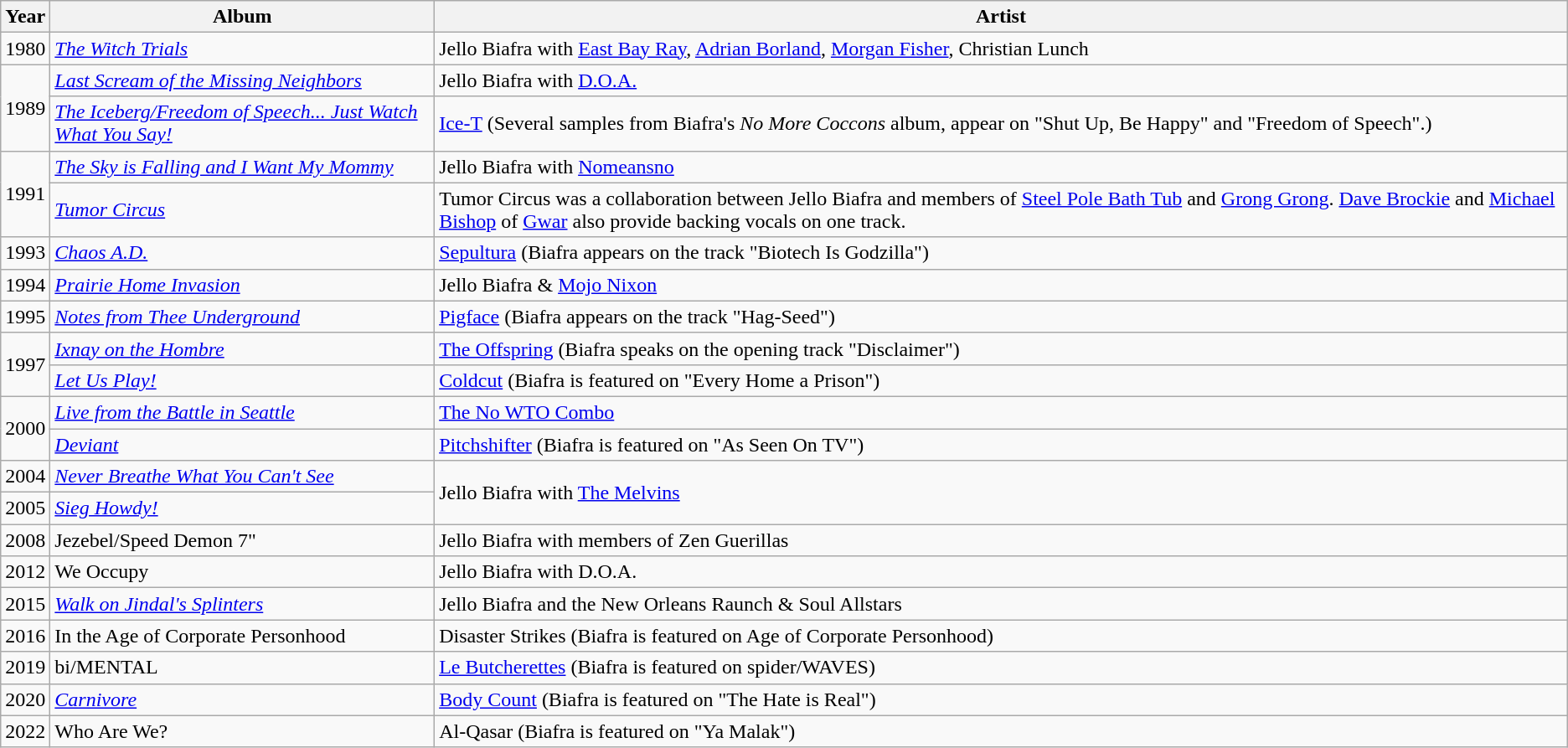<table class="wikitable">
<tr>
<th>Year</th>
<th>Album</th>
<th>Artist</th>
</tr>
<tr>
<td>1980</td>
<td><em><a href='#'>The Witch Trials</a></em></td>
<td>Jello Biafra with <a href='#'>East Bay Ray</a>, <a href='#'>Adrian Borland</a>, <a href='#'>Morgan Fisher</a>, Christian Lunch</td>
</tr>
<tr>
<td rowspan="2">1989</td>
<td><em><a href='#'>Last Scream of the Missing Neighbors</a></em></td>
<td>Jello Biafra with <a href='#'>D.O.A.</a></td>
</tr>
<tr>
<td><em><a href='#'>The Iceberg/Freedom of Speech... Just Watch What You Say!</a></em></td>
<td><a href='#'>Ice-T</a> (Several samples from Biafra's <em>No More Coccons</em> album, appear on "Shut Up, Be Happy" and "Freedom of Speech".)</td>
</tr>
<tr>
<td rowspan="2">1991</td>
<td><em><a href='#'>The Sky is Falling and I Want My Mommy</a></em></td>
<td>Jello Biafra with <a href='#'>Nomeansno</a></td>
</tr>
<tr>
<td><em><a href='#'>Tumor Circus</a></em></td>
<td>Tumor Circus was a collaboration between Jello Biafra and members of <a href='#'>Steel Pole Bath Tub</a> and <a href='#'>Grong Grong</a>. <a href='#'>Dave Brockie</a> and <a href='#'>Michael Bishop</a> of <a href='#'>Gwar</a> also provide backing vocals on one track.</td>
</tr>
<tr>
<td>1993</td>
<td><em><a href='#'>Chaos A.D.</a></em></td>
<td><a href='#'>Sepultura</a> (Biafra appears on the track "Biotech Is Godzilla")</td>
</tr>
<tr>
<td>1994</td>
<td><em><a href='#'>Prairie Home Invasion</a></em></td>
<td>Jello Biafra & <a href='#'>Mojo Nixon</a></td>
</tr>
<tr>
<td>1995</td>
<td><em><a href='#'>Notes from Thee Underground</a></em></td>
<td><a href='#'>Pigface</a> (Biafra appears on the track "Hag-Seed")</td>
</tr>
<tr>
<td rowspan="2">1997</td>
<td><em><a href='#'>Ixnay on the Hombre</a></em></td>
<td><a href='#'>The Offspring</a> (Biafra speaks on the opening track "Disclaimer")</td>
</tr>
<tr>
<td><em><a href='#'>Let Us Play!</a></em></td>
<td><a href='#'>Coldcut</a> (Biafra is featured on "Every Home a Prison")</td>
</tr>
<tr>
<td rowspan="2">2000</td>
<td><em><a href='#'>Live from the Battle in Seattle</a></em></td>
<td><a href='#'>The No WTO Combo</a></td>
</tr>
<tr>
<td><em><a href='#'>Deviant</a></em></td>
<td><a href='#'>Pitchshifter</a> (Biafra is featured on "As Seen On TV")</td>
</tr>
<tr>
<td>2004</td>
<td><em><a href='#'>Never Breathe What You Can't See</a></em></td>
<td rowspan="2">Jello Biafra with <a href='#'>The Melvins</a></td>
</tr>
<tr>
<td>2005</td>
<td><em><a href='#'>Sieg Howdy!</a></em></td>
</tr>
<tr>
<td>2008</td>
<td>Jezebel/Speed Demon 7"</td>
<td>Jello Biafra with members of Zen Guerillas</td>
</tr>
<tr>
<td>2012</td>
<td>We Occupy</td>
<td>Jello Biafra with D.O.A.</td>
</tr>
<tr>
<td>2015</td>
<td><em><a href='#'>Walk on Jindal's Splinters</a></em></td>
<td>Jello Biafra and the New Orleans Raunch & Soul Allstars</td>
</tr>
<tr>
<td>2016</td>
<td>In the Age of Corporate Personhood</td>
<td>Disaster Strikes (Biafra is featured on Age of Corporate Personhood)</td>
</tr>
<tr>
<td>2019</td>
<td>bi/MENTAL</td>
<td><a href='#'>Le Butcherettes</a> (Biafra is featured on spider/WAVES)</td>
</tr>
<tr>
<td>2020</td>
<td><em><a href='#'>Carnivore</a></em></td>
<td><a href='#'>Body Count</a> (Biafra is featured on "The Hate is Real")</td>
</tr>
<tr>
<td>2022</td>
<td>Who Are We?</td>
<td>Al-Qasar (Biafra is featured on "Ya Malak")</td>
</tr>
</table>
